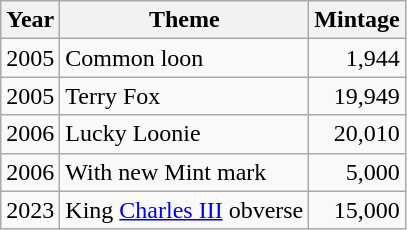<table class="wikitable">
<tr>
<th>Year</th>
<th>Theme</th>
<th>Mintage</th>
</tr>
<tr>
<td>2005</td>
<td>Common loon</td>
<td style="text-align: right;">1,944</td>
</tr>
<tr>
<td>2005</td>
<td>Terry Fox</td>
<td style="text-align: right;">19,949</td>
</tr>
<tr>
<td>2006</td>
<td>Lucky Loonie</td>
<td style="text-align: right;">20,010</td>
</tr>
<tr>
<td>2006</td>
<td>With new Mint mark</td>
<td style="text-align: right;">5,000</td>
</tr>
<tr>
<td>2023</td>
<td>King <a href='#'>Charles III</a> obverse </td>
<td style="text-align: right;">15,000</td>
</tr>
</table>
